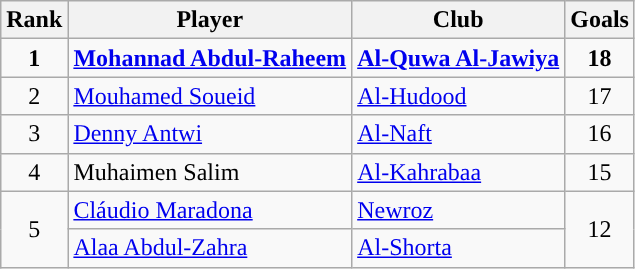<table class="wikitable" style="text-align:center">
<tr>
<th>Rank</th>
<th>Player</th>
<th>Club</th>
<th>Goals</th>
</tr>
<tr>
<td rowspan=1><strong>1</strong></td>
<td align="left"> <strong><a href='#'>Mohannad Abdul-Raheem</a></strong></td>
<td align="left"><strong><a href='#'>Al-Quwa Al-Jawiya</a></strong></td>
<td rowspan=1><strong>18</strong></td>
</tr>
<tr>
<td rowspan=1>2</td>
<td align="left"> <a href='#'>Mouhamed Soueid</a></td>
<td align="left"><a href='#'>Al-Hudood</a></td>
<td rowspan=1>17</td>
</tr>
<tr>
<td rowspan=1>3</td>
<td align="left"> <a href='#'>Denny Antwi</a></td>
<td align="left"><a href='#'>Al-Naft</a></td>
<td rowspan=1>16</td>
</tr>
<tr>
<td rowspan=1>4</td>
<td align="left"> Muhaimen Salim</td>
<td align="left"><a href='#'>Al-Kahrabaa</a></td>
<td rowspan=1>15</td>
</tr>
<tr>
<td rowspan=2>5</td>
<td align="left"> <a href='#'>Cláudio Maradona</a></td>
<td align="left"><a href='#'>Newroz</a></td>
<td rowspan=2>12</td>
</tr>
<tr>
<td align="left"> <a href='#'>Alaa Abdul-Zahra</a></td>
<td align="left"><a href='#'>Al-Shorta</a></td>
</tr>
</table>
